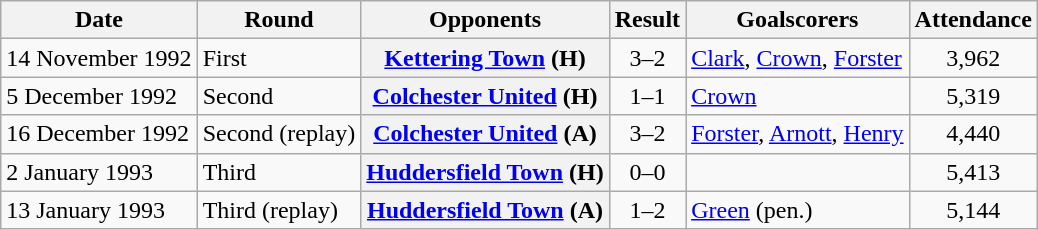<table class="wikitable plainrowheaders sortable">
<tr>
<th scope=col>Date</th>
<th scope=col>Round</th>
<th scope=col>Opponents</th>
<th scope=col>Result</th>
<th scope=col class=unsortable>Goalscorers</th>
<th scope=col>Attendance</th>
</tr>
<tr>
<td>14 November 1992</td>
<td>First</td>
<th scope=row><a href='#'>Kettering Town</a> (H)</th>
<td align=center>3–2</td>
<td><a href='#'>Clark</a>, <a href='#'>Crown</a>, <a href='#'>Forster</a></td>
<td align=center>3,962</td>
</tr>
<tr>
<td>5 December 1992</td>
<td>Second</td>
<th scope=row><a href='#'>Colchester United</a> (H)</th>
<td align=center>1–1</td>
<td><a href='#'>Crown</a></td>
<td align=center>5,319</td>
</tr>
<tr>
<td>16 December 1992</td>
<td>Second (replay)</td>
<th scope=row><a href='#'>Colchester United</a> (A)</th>
<td align=center>3–2</td>
<td><a href='#'>Forster</a>, <a href='#'>Arnott</a>, <a href='#'>Henry</a></td>
<td align=center>4,440</td>
</tr>
<tr>
<td>2 January 1993</td>
<td>Third</td>
<th scope=row><a href='#'>Huddersfield Town</a> (H)</th>
<td align=center>0–0</td>
<td></td>
<td align=center>5,413</td>
</tr>
<tr>
<td>13 January 1993</td>
<td>Third (replay)</td>
<th scope=row><a href='#'>Huddersfield Town</a> (A)</th>
<td align=center>1–2</td>
<td><a href='#'>Green</a> (pen.)</td>
<td align=center>5,144</td>
</tr>
</table>
